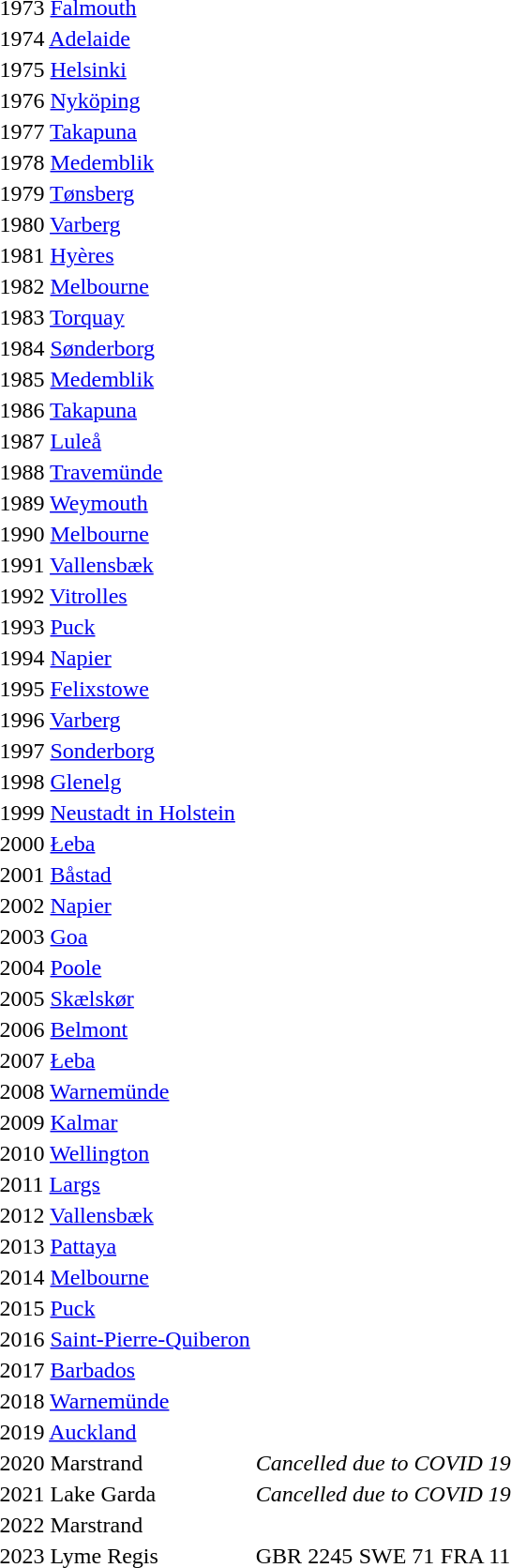<table>
<tr>
<td>1973 <a href='#'>Falmouth</a></td>
<td></td>
<td></td>
<td></td>
</tr>
<tr>
<td>1974 <a href='#'>Adelaide</a></td>
<td></td>
<td></td>
<td></td>
</tr>
<tr>
<td>1975 <a href='#'>Helsinki</a></td>
<td></td>
<td></td>
<td></td>
</tr>
<tr>
<td>1976 <a href='#'>Nyköping</a></td>
<td></td>
<td></td>
<td></td>
</tr>
<tr>
<td>1977 <a href='#'>Takapuna</a></td>
<td></td>
<td></td>
<td></td>
<td></td>
</tr>
<tr>
<td>1978 <a href='#'>Medemblik</a></td>
<td></td>
<td></td>
<td></td>
<td></td>
</tr>
<tr>
<td>1979 <a href='#'>Tønsberg</a></td>
<td></td>
<td></td>
<td></td>
<td></td>
</tr>
<tr>
<td>1980 <a href='#'>Varberg</a></td>
<td></td>
<td></td>
<td></td>
<td></td>
</tr>
<tr>
<td>1981 <a href='#'>Hyères</a></td>
<td></td>
<td></td>
<td></td>
<td></td>
</tr>
<tr>
<td>1982 <a href='#'>Melbourne</a></td>
<td></td>
<td></td>
<td></td>
<td></td>
</tr>
<tr>
<td>1983 <a href='#'>Torquay</a></td>
<td></td>
<td></td>
<td></td>
<td></td>
</tr>
<tr>
<td>1984 <a href='#'>Sønderborg</a></td>
<td></td>
<td></td>
<td></td>
</tr>
<tr>
<td>1985 <a href='#'>Medemblik</a></td>
<td></td>
<td></td>
<td></td>
</tr>
<tr>
<td>1986 <a href='#'>Takapuna</a></td>
<td></td>
<td></td>
<td></td>
</tr>
<tr>
<td>1987 <a href='#'>Luleå</a></td>
<td></td>
<td></td>
<td></td>
</tr>
<tr>
<td>1988 <a href='#'>Travemünde</a></td>
<td></td>
<td></td>
<td></td>
<td></td>
</tr>
<tr>
<td>1989 <a href='#'>Weymouth</a></td>
<td></td>
<td></td>
<td></td>
<td></td>
</tr>
<tr>
<td>1990 <a href='#'>Melbourne</a></td>
<td></td>
<td></td>
<td></td>
<td></td>
</tr>
<tr>
<td>1991 <a href='#'>Vallensbæk</a></td>
<td></td>
<td></td>
<td></td>
<td></td>
</tr>
<tr>
<td>1992 <a href='#'>Vitrolles</a></td>
<td></td>
<td></td>
<td></td>
</tr>
<tr>
<td>1993 <a href='#'>Puck</a></td>
<td></td>
<td></td>
<td></td>
</tr>
<tr>
<td>1994 <a href='#'>Napier</a></td>
<td></td>
<td></td>
<td></td>
<td></td>
</tr>
<tr>
<td>1995 <a href='#'>Felixstowe</a></td>
<td></td>
<td></td>
<td></td>
<td></td>
</tr>
<tr>
<td>1996 <a href='#'>Varberg</a></td>
<td></td>
<td></td>
<td></td>
</tr>
<tr>
<td>1997 <a href='#'>Sonderborg</a></td>
<td></td>
<td></td>
<td></td>
<td></td>
</tr>
<tr>
<td>1998 <a href='#'>Glenelg</a></td>
<td></td>
<td></td>
<td></td>
<td></td>
</tr>
<tr>
<td>1999 <a href='#'>Neustadt in Holstein</a></td>
<td></td>
<td></td>
<td></td>
<td></td>
</tr>
<tr>
<td>2000 <a href='#'>Łeba</a></td>
<td></td>
<td></td>
<td></td>
<td></td>
</tr>
<tr>
<td>2001 <a href='#'>Båstad</a></td>
<td></td>
<td></td>
<td></td>
<td></td>
</tr>
<tr>
<td>2002 <a href='#'>Napier</a></td>
<td></td>
<td></td>
<td></td>
<td></td>
</tr>
<tr>
<td>2003 <a href='#'>Goa</a></td>
<td></td>
<td></td>
<td></td>
<td></td>
</tr>
<tr>
<td>2004 <a href='#'>Poole</a></td>
<td></td>
<td></td>
<td></td>
<td></td>
</tr>
<tr>
<td>2005 <a href='#'>Skælskør</a></td>
<td></td>
<td></td>
<td></td>
<td></td>
</tr>
<tr>
<td>2006 <a href='#'>Belmont</a></td>
<td></td>
<td></td>
<td></td>
<td></td>
</tr>
<tr>
<td>2007 <a href='#'>Łeba</a></td>
<td></td>
<td></td>
<td></td>
<td></td>
</tr>
<tr>
<td>2008 <a href='#'>Warnemünde</a></td>
<td></td>
<td></td>
<td></td>
<td></td>
</tr>
<tr>
<td>2009 <a href='#'>Kalmar</a></td>
<td></td>
<td></td>
<td></td>
<td></td>
</tr>
<tr>
<td>2010 <a href='#'>Wellington</a></td>
<td></td>
<td></td>
<td></td>
<td></td>
</tr>
<tr>
<td>2011 <a href='#'>Largs</a></td>
<td></td>
<td></td>
<td></td>
<td></td>
</tr>
<tr>
<td>2012 <a href='#'>Vallensbæk</a></td>
<td></td>
<td></td>
<td></td>
<td></td>
</tr>
<tr>
<td>2013 <a href='#'>Pattaya</a></td>
<td></td>
<td></td>
<td></td>
<td></td>
</tr>
<tr>
<td>2014 <a href='#'>Melbourne</a></td>
<td></td>
<td></td>
<td></td>
<td></td>
</tr>
<tr>
<td>2015 <a href='#'>Puck</a></td>
<td></td>
<td></td>
<td></td>
<td></td>
</tr>
<tr>
<td>2016 <a href='#'>Saint-Pierre-Quiberon</a></td>
<td></td>
<td></td>
<td></td>
<td></td>
</tr>
<tr>
<td>2017 <a href='#'>Barbados</a></td>
<td></td>
<td></td>
<td></td>
<td></td>
</tr>
<tr>
<td>2018 <a href='#'>Warnemünde</a></td>
<td></td>
<td></td>
<td></td>
<td></td>
</tr>
<tr>
<td>2019 <a href='#'>Auckland</a></td>
<td></td>
<td></td>
<td></td>
<td></td>
</tr>
<tr>
<td>2020 Marstrand</td>
<td colspan=3 align=center><em>Cancelled due to COVID 19</em></td>
<td></td>
</tr>
<tr>
<td>2021 Lake Garda</td>
<td colspan=3 align=center><em>Cancelled due to COVID 19</em></td>
<td></td>
</tr>
<tr>
<td>2022 Marstrand</td>
<td></td>
<td></td>
<td></td>
<td></td>
</tr>
<tr>
<td>2023 Lyme Regis</td>
<td>GBR 2245<br></td>
<td>SWE 71<br></td>
<td>FRA 11<br></td>
<td></td>
</tr>
</table>
